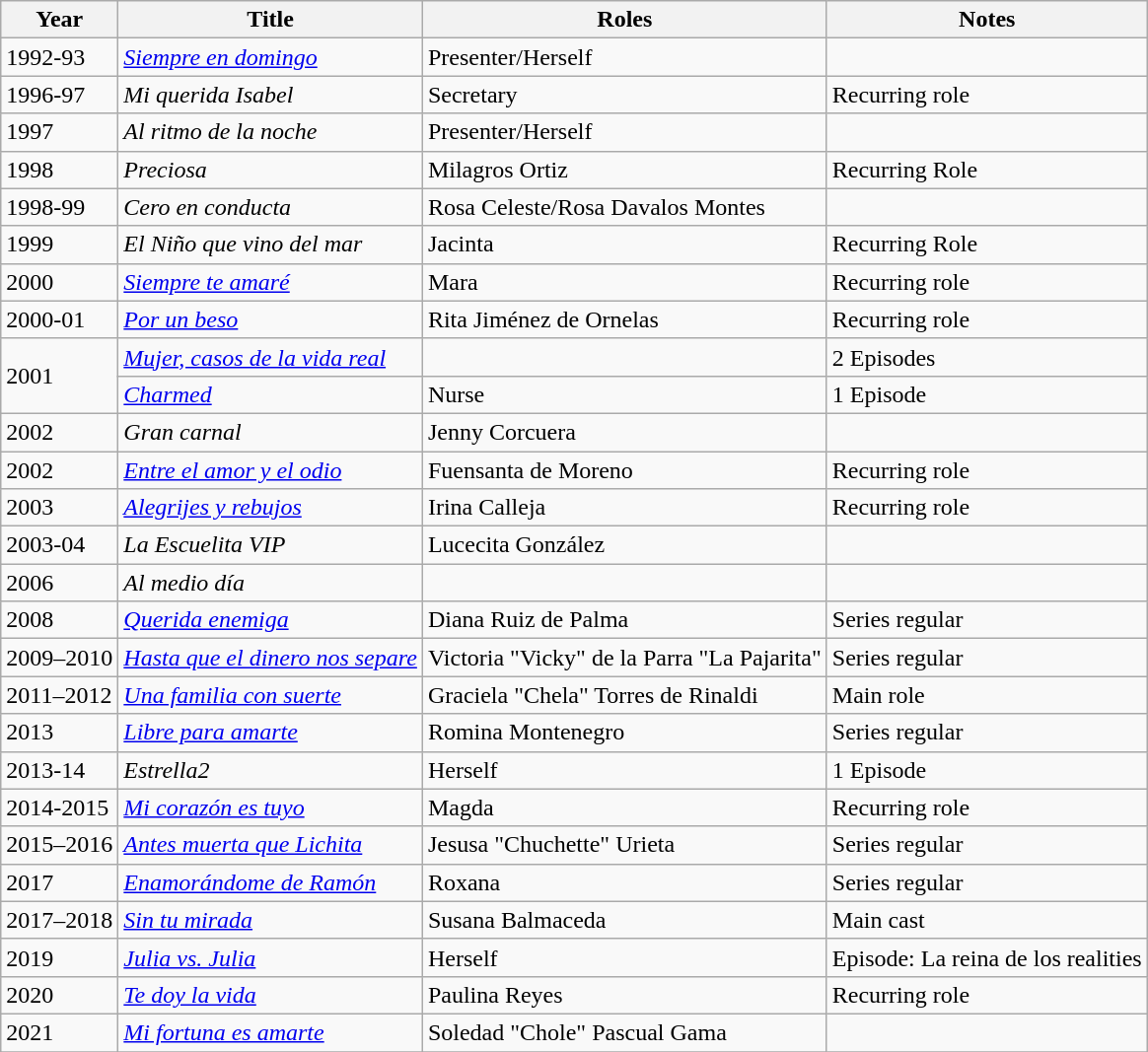<table class="wikitable sortable">
<tr>
<th>Year</th>
<th>Title</th>
<th>Roles</th>
<th>Notes</th>
</tr>
<tr>
<td>1992-93</td>
<td><em><a href='#'>Siempre en domingo</a></em></td>
<td>Presenter/Herself</td>
<td></td>
</tr>
<tr>
<td>1996-97</td>
<td><em>Mi querida Isabel</em></td>
<td>Secretary</td>
<td>Recurring role</td>
</tr>
<tr>
<td>1997</td>
<td><em>Al ritmo de la noche </em></td>
<td>Presenter/Herself</td>
<td></td>
</tr>
<tr>
<td>1998</td>
<td><em> Preciosa </em></td>
<td>Milagros Ortiz</td>
<td>Recurring Role</td>
</tr>
<tr>
<td>1998-99</td>
<td><em>Cero en conducta</em></td>
<td>Rosa Celeste/Rosa Davalos Montes</td>
<td></td>
</tr>
<tr>
<td>1999</td>
<td><em>El Niño que vino del mar</em></td>
<td>Jacinta</td>
<td>Recurring Role</td>
</tr>
<tr>
<td>2000</td>
<td><em><a href='#'>Siempre te amaré</a></em></td>
<td>Mara</td>
<td>Recurring role</td>
</tr>
<tr>
<td>2000-01</td>
<td><em><a href='#'>Por un beso</a></em></td>
<td>Rita Jiménez de Ornelas</td>
<td>Recurring role</td>
</tr>
<tr>
<td rowspan=2>2001</td>
<td><em><a href='#'>Mujer, casos de la vida real </a></em></td>
<td></td>
<td>2 Episodes</td>
</tr>
<tr>
<td><em><a href='#'>Charmed</a></em></td>
<td>Nurse</td>
<td>1 Episode</td>
</tr>
<tr>
<td>2002</td>
<td><em>Gran carnal</em></td>
<td>Jenny Corcuera</td>
<td></td>
</tr>
<tr>
<td>2002</td>
<td><em><a href='#'>Entre el amor y el odio</a></em></td>
<td>Fuensanta de Moreno</td>
<td>Recurring role</td>
</tr>
<tr>
<td>2003</td>
<td><em> <a href='#'>Alegrijes y rebujos</a></em></td>
<td>Irina Calleja</td>
<td>Recurring role</td>
</tr>
<tr>
<td>2003-04</td>
<td><em>La Escuelita VIP</em></td>
<td>Lucecita González</td>
<td></td>
</tr>
<tr>
<td>2006</td>
<td><em>Al medio día</em></td>
<td></td>
<td></td>
</tr>
<tr>
<td>2008</td>
<td><em><a href='#'>Querida enemiga</a> </em></td>
<td>Diana Ruiz de Palma</td>
<td>Series regular</td>
</tr>
<tr>
<td>2009–2010</td>
<td><em><a href='#'>Hasta que el dinero nos separe</a></em></td>
<td>Victoria "Vicky" de la Parra "La Pajarita"</td>
<td>Series regular</td>
</tr>
<tr>
<td>2011–2012</td>
<td><em><a href='#'>Una familia con suerte</a> </em></td>
<td>Graciela "Chela" Torres de Rinaldi</td>
<td>Main role</td>
</tr>
<tr>
<td>2013</td>
<td><em><a href='#'>Libre para amarte</a> </em></td>
<td>Romina Montenegro</td>
<td>Series regular</td>
</tr>
<tr>
<td>2013-14</td>
<td><em>Estrella2</em></td>
<td>Herself</td>
<td>1 Episode</td>
</tr>
<tr>
<td>2014-2015</td>
<td><em><a href='#'>Mi corazón es tuyo</a> </em></td>
<td>Magda</td>
<td>Recurring role</td>
</tr>
<tr>
<td>2015–2016</td>
<td><em><a href='#'>Antes muerta que Lichita</a> </em></td>
<td>Jesusa "Chuchette" Urieta</td>
<td>Series regular</td>
</tr>
<tr>
<td>2017</td>
<td><em><a href='#'>Enamorándome de Ramón</a> </em></td>
<td>Roxana</td>
<td>Series regular</td>
</tr>
<tr>
<td>2017–2018</td>
<td><em><a href='#'>Sin tu mirada</a></em></td>
<td>Susana Balmaceda</td>
<td>Main cast</td>
</tr>
<tr>
<td>2019</td>
<td><em><a href='#'>Julia vs. Julia</a></em></td>
<td>Herself</td>
<td>Episode: La reina de los realities</td>
</tr>
<tr>
<td>2020</td>
<td><em><a href='#'>Te doy la vida</a></em></td>
<td>Paulina Reyes</td>
<td>Recurring role</td>
</tr>
<tr>
<td>2021</td>
<td><em><a href='#'>Mi fortuna es amarte</a></em></td>
<td>Soledad "Chole" Pascual Gama</td>
<td></td>
</tr>
<tr>
</tr>
</table>
